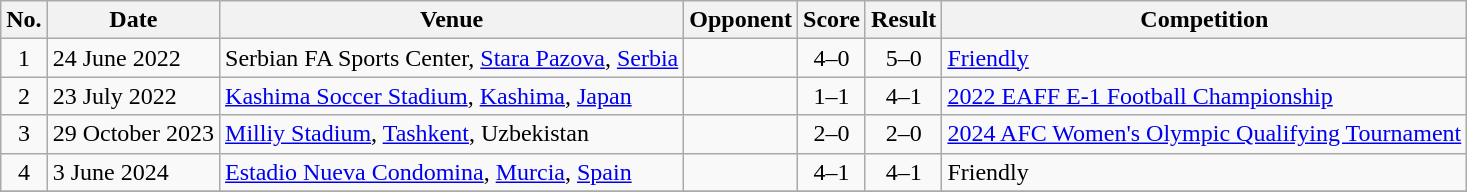<table class="wikitable">
<tr>
<th>No.</th>
<th>Date</th>
<th>Venue</th>
<th>Opponent</th>
<th>Score</th>
<th>Result</th>
<th>Competition</th>
</tr>
<tr>
<td align=center>1</td>
<td>24 June 2022</td>
<td>Serbian FA Sports Center, <a href='#'>Stara Pazova</a>, <a href='#'>Serbia</a></td>
<td></td>
<td align=center>4–0</td>
<td align=center>5–0</td>
<td><a href='#'>Friendly</a></td>
</tr>
<tr>
<td align=center>2</td>
<td>23 July 2022</td>
<td><a href='#'>Kashima Soccer Stadium</a>, <a href='#'>Kashima</a>, <a href='#'>Japan</a></td>
<td></td>
<td align=center>1–1</td>
<td align=center>4–1</td>
<td><a href='#'>2022 EAFF E-1 Football Championship</a></td>
</tr>
<tr>
<td align=center>3</td>
<td>29 October 2023</td>
<td><a href='#'>Milliy Stadium</a>, <a href='#'>Tashkent</a>, Uzbekistan</td>
<td></td>
<td align=center>2–0</td>
<td align=center>2–0</td>
<td><a href='#'>2024 AFC Women's Olympic Qualifying Tournament</a></td>
</tr>
<tr>
<td align=center>4</td>
<td>3 June 2024</td>
<td><a href='#'>Estadio Nueva Condomina</a>, <a href='#'>Murcia</a>, <a href='#'>Spain</a></td>
<td></td>
<td align=center>4–1</td>
<td align=center>4–1</td>
<td>Friendly</td>
</tr>
<tr>
</tr>
</table>
